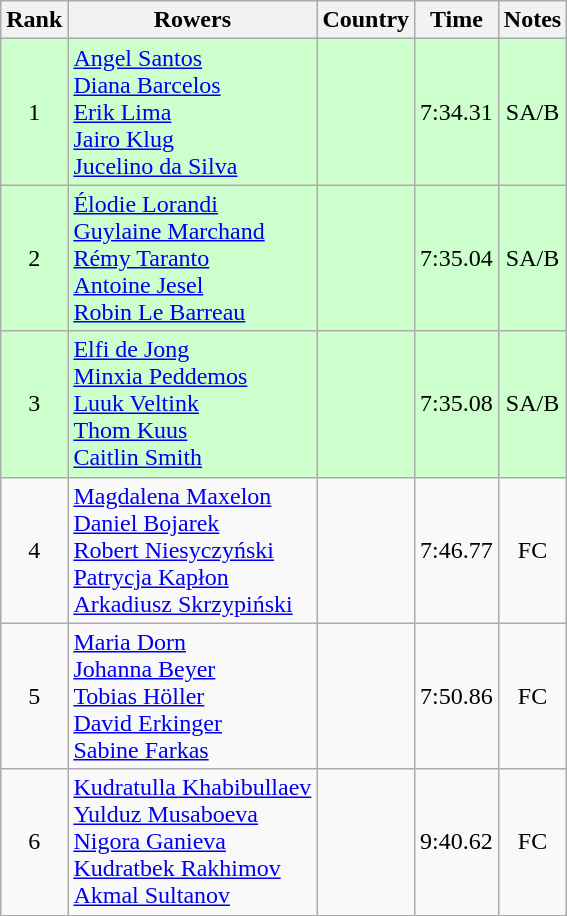<table class="wikitable" style="text-align:center">
<tr>
<th>Rank</th>
<th>Rowers</th>
<th>Country</th>
<th>Time</th>
<th>Notes</th>
</tr>
<tr bgcolor=ccffcc>
<td>1</td>
<td align="left"><a href='#'>Angel Santos</a><br><a href='#'>Diana Barcelos</a><br><a href='#'>Erik Lima</a><br><a href='#'>Jairo Klug</a><br><a href='#'>Jucelino da Silva</a></td>
<td align="left"></td>
<td>7:34.31</td>
<td>SA/B</td>
</tr>
<tr bgcolor=ccffcc>
<td>2</td>
<td align="left"><a href='#'>Élodie Lorandi</a><br><a href='#'>Guylaine Marchand</a><br><a href='#'>Rémy Taranto</a><br><a href='#'>Antoine Jesel</a><br><a href='#'>Robin Le Barreau</a></td>
<td align="left"></td>
<td>7:35.04</td>
<td>SA/B</td>
</tr>
<tr bgcolor=ccffcc>
<td>3</td>
<td align="left"><a href='#'>Elfi de Jong</a><br><a href='#'>Minxia Peddemos</a><br><a href='#'>Luuk Veltink</a><br><a href='#'>Thom Kuus</a><br><a href='#'>Caitlin Smith</a></td>
<td align="left"></td>
<td>7:35.08</td>
<td>SA/B</td>
</tr>
<tr>
<td>4</td>
<td align="left"><a href='#'>Magdalena Maxelon</a><br><a href='#'>Daniel Bojarek</a><br><a href='#'>Robert Niesyczyński</a><br><a href='#'>Patrycja Kapłon</a><br><a href='#'>Arkadiusz Skrzypiński</a></td>
<td align="left"></td>
<td>7:46.77</td>
<td>FC</td>
</tr>
<tr>
<td>5</td>
<td align="left"><a href='#'>Maria Dorn</a><br><a href='#'>Johanna Beyer</a><br><a href='#'>Tobias Höller</a><br><a href='#'>David Erkinger</a><br><a href='#'>Sabine Farkas</a></td>
<td align="left"></td>
<td>7:50.86</td>
<td>FC</td>
</tr>
<tr>
<td>6</td>
<td align="left"><a href='#'>Kudratulla Khabibullaev</a><br><a href='#'>Yulduz Musaboeva</a><br><a href='#'>Nigora Ganieva</a><br><a href='#'>Kudratbek Rakhimov</a><br><a href='#'>Akmal Sultanov</a></td>
<td align="left"></td>
<td>9:40.62</td>
<td>FC</td>
</tr>
</table>
